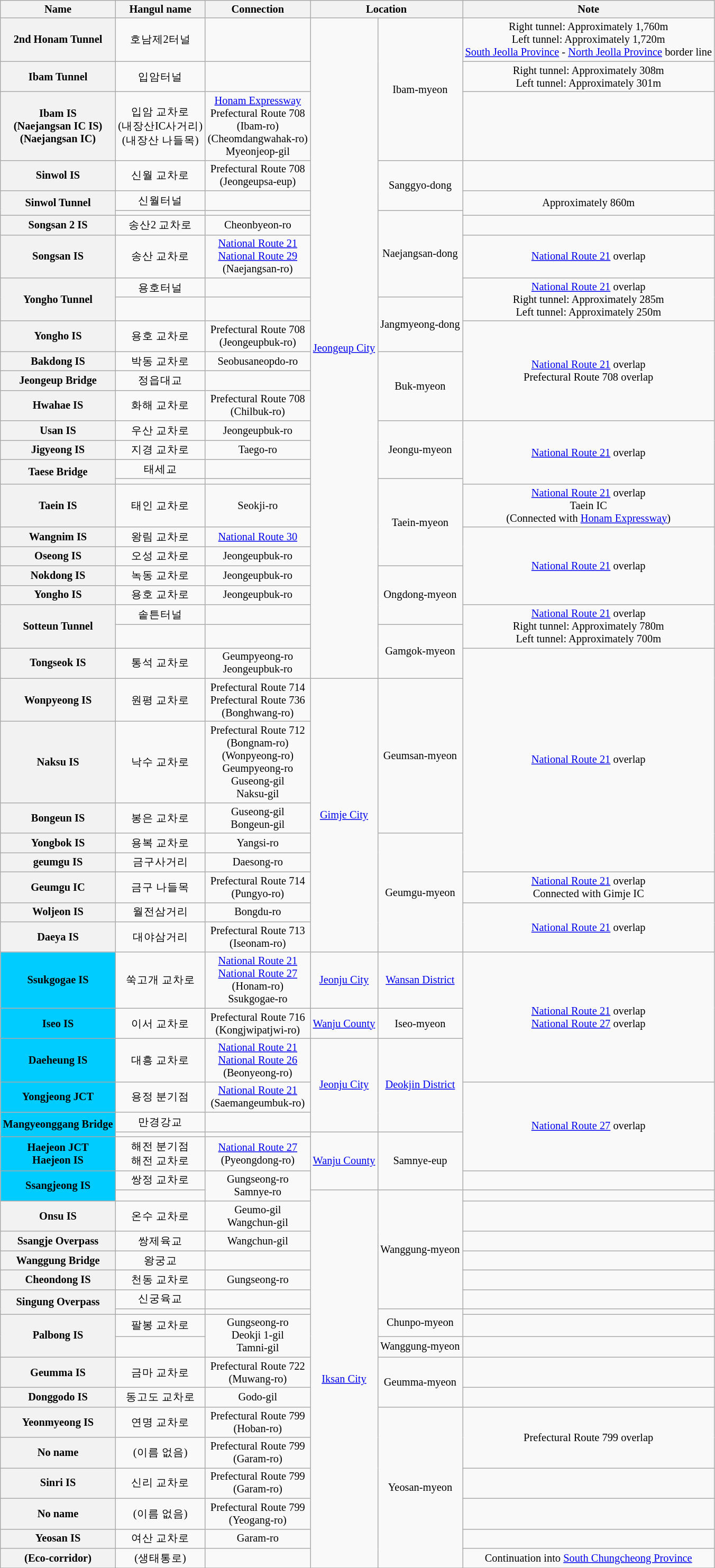<table class="wikitable" style="font-size: 85%; text-align: center;">
<tr>
<th>Name </th>
<th>Hangul name</th>
<th>Connection</th>
<th colspan="2">Location</th>
<th>Note</th>
</tr>
<tr>
<th>2nd Honam Tunnel</th>
<td>호남제2터널</td>
<td></td>
<td rowspan=26><a href='#'>Jeongeup City</a></td>
<td rowspan=3>Ibam-myeon</td>
<td>Right tunnel: Approximately 1,760m<br>Left tunnel: Approximately 1,720m<br><a href='#'>South Jeolla Province</a> - <a href='#'>North Jeolla Province</a> border line</td>
</tr>
<tr>
<th>Ibam Tunnel</th>
<td>입암터널</td>
<td></td>
<td>Right tunnel: Approximately 308m<br>Left tunnel: Approximately 301m</td>
</tr>
<tr>
<th>Ibam IS<br>(Naejangsan IC IS)<br>(Naejangsan IC)</th>
<td>입암 교차로<br>(내장산IC사거리)<br>(내장산 나들목)</td>
<td><a href='#'>Honam Expressway</a><br>Prefectural Route 708<br>(Ibam-ro)<br>(Cheomdangwahak-ro)<br>Myeonjeop-gil</td>
<td></td>
</tr>
<tr>
<th>Sinwol IS</th>
<td>신월 교차로</td>
<td>Prefectural Route 708<br>(Jeongeupsa-eup)</td>
<td rowspan=2>Sanggyo-dong</td>
<td></td>
</tr>
<tr>
<th rowspan=2>Sinwol Tunnel</th>
<td>신월터널</td>
<td></td>
<td rowspan=2>Approximately 860m</td>
</tr>
<tr>
<td></td>
<td></td>
<td rowspan=4>Naejangsan-dong</td>
</tr>
<tr>
<th>Songsan 2 IS</th>
<td>송산2 교차로</td>
<td>Cheonbyeon-ro</td>
<td></td>
</tr>
<tr>
<th>Songsan IS</th>
<td>송산 교차로</td>
<td> <a href='#'>National Route 21</a><br> <a href='#'>National Route 29</a><br>(Naejangsan-ro)</td>
<td><a href='#'>National Route 21</a> overlap</td>
</tr>
<tr>
<th rowspan=2>Yongho Tunnel</th>
<td>용호터널</td>
<td></td>
<td rowspan=2><a href='#'>National Route 21</a> overlap<br>Right tunnel: Approximately 285m<br>Left tunnel: Approximately 250m</td>
</tr>
<tr>
<td></td>
<td></td>
<td rowspan=2>Jangmyeong-dong</td>
</tr>
<tr>
<th>Yongho IS</th>
<td>용호 교차로</td>
<td>Prefectural Route 708<br>(Jeongeupbuk-ro)</td>
<td rowspan=4><a href='#'>National Route 21</a> overlap<br>Prefectural Route 708 overlap</td>
</tr>
<tr>
<th>Bakdong IS</th>
<td>박동 교차로</td>
<td>Seobusaneopdo-ro</td>
<td rowspan=3>Buk-myeon</td>
</tr>
<tr>
<th>Jeongeup Bridge</th>
<td>정읍대교</td>
<td></td>
</tr>
<tr>
<th>Hwahae IS</th>
<td>화해 교차로</td>
<td>Prefectural Route 708<br>(Chilbuk-ro)</td>
</tr>
<tr>
<th>Usan IS</th>
<td>우산 교차로</td>
<td>Jeongeupbuk-ro</td>
<td rowspan=3>Jeongu-myeon</td>
<td rowspan=4><a href='#'>National Route 21</a> overlap</td>
</tr>
<tr>
<th>Jigyeong IS</th>
<td>지경 교차로</td>
<td>Taego-ro</td>
</tr>
<tr>
<th rowspan=2>Taese Bridge</th>
<td>태세교</td>
<td></td>
</tr>
<tr>
<td></td>
<td></td>
<td rowspan=4>Taein-myeon</td>
</tr>
<tr>
<th>Taein IS</th>
<td>태인 교차로</td>
<td>Seokji-ro</td>
<td> <a href='#'>National Route 21</a> overlap<br>Taein IC<br>(Connected with <a href='#'>Honam Expressway</a>)</td>
</tr>
<tr>
<th>Wangnim IS</th>
<td>왕림 교차로</td>
<td> <a href='#'>National Route 30</a></td>
<td rowspan=4><a href='#'>National Route 21</a> overlap</td>
</tr>
<tr>
<th>Oseong IS</th>
<td>오성 교차로</td>
<td>Jeongeupbuk-ro</td>
</tr>
<tr>
<th>Nokdong IS</th>
<td>녹동 교차로</td>
<td>Jeongeupbuk-ro</td>
<td rowspan=3>Ongdong-myeon</td>
</tr>
<tr>
<th>Yongho IS</th>
<td>용호 교차로</td>
<td>Jeongeupbuk-ro</td>
</tr>
<tr>
<th rowspan=2>Sotteun Tunnel</th>
<td>솥튼터널</td>
<td></td>
<td rowspan=2><a href='#'>National Route 21</a> overlap<br>Right tunnel: Approximately 780m<br>Left tunnel: Approximately 700m</td>
</tr>
<tr>
<td></td>
<td></td>
<td rowspan=2>Gamgok-myeon</td>
</tr>
<tr>
<th>Tongseok IS</th>
<td>통석 교차로</td>
<td>Geumpyeong-ro<br>Jeongeupbuk-ro</td>
<td rowspan=6><a href='#'>National Route 21</a> overlap</td>
</tr>
<tr>
<th>Wonpyeong IS</th>
<td>원평 교차로</td>
<td>Prefectural Route 714<br>Prefectural Route 736<br>(Bonghwang-ro)</td>
<td rowspan=8><a href='#'>Gimje City</a></td>
<td rowspan=3>Geumsan-myeon</td>
</tr>
<tr>
<th>Naksu IS</th>
<td>낙수 교차로</td>
<td>Prefectural Route 712<br>(Bongnam-ro)<br>(Wonpyeong-ro)<br>Geumpyeong-ro<br>Guseong-gil<br>Naksu-gil</td>
</tr>
<tr>
<th>Bongeun IS</th>
<td>봉은 교차로</td>
<td>Guseong-gil<br>Bongeun-gil</td>
</tr>
<tr>
<th>Yongbok IS</th>
<td>용복 교차로</td>
<td>Yangsi-ro</td>
<td rowspan=5>Geumgu-myeon</td>
</tr>
<tr>
<th>geumgu IS</th>
<td>금구사거리</td>
<td>Daesong-ro</td>
</tr>
<tr>
<th>Geumgu IC</th>
<td>금구 나들목</td>
<td>Prefectural Route 714<br>(Pungyo-ro)</td>
<td><a href='#'>National Route 21</a> overlap<br>Connected with Gimje IC</td>
</tr>
<tr>
<th>Woljeon IS</th>
<td>월전삼거리</td>
<td>Bongdu-ro</td>
<td rowspan=2><a href='#'>National Route 21</a> overlap</td>
</tr>
<tr>
<th>Daeya IS</th>
<td>대야삼거리</td>
<td>Prefectural Route 713<br>(Iseonam-ro)</td>
</tr>
<tr>
<th style="background-color: #00CCFF;">Ssukgogae IS</th>
<td>쑥고개 교차로</td>
<td> <a href='#'>National Route 21</a><br> <a href='#'>National Route 27</a><br>(Honam-ro)<br>Ssukgogae-ro</td>
<td><a href='#'>Jeonju City</a></td>
<td><a href='#'>Wansan District</a></td>
<td rowspan=3><a href='#'>National Route 21</a> overlap<br><a href='#'>National Route 27</a> overlap</td>
</tr>
<tr>
<th style="background-color: #00CCFF;">Iseo IS</th>
<td>이서 교차로</td>
<td>Prefectural Route 716<br>(Kongjwipatjwi-ro)</td>
<td><a href='#'>Wanju County</a></td>
<td>Iseo-myeon</td>
</tr>
<tr>
<th style="background-color: #00CCFF;">Daeheung IS</th>
<td>대흥 교차로</td>
<td> <a href='#'>National Route 21</a><br> <a href='#'>National Route 26</a><br>(Beonyeong-ro)</td>
<td rowspan=3><a href='#'>Jeonju City</a></td>
<td rowspan=3><a href='#'>Deokjin District</a></td>
</tr>
<tr>
<th style="background-color: #00CCFF;">Yongjeong JCT</th>
<td>용정 분기점</td>
<td> <a href='#'>National Route 21</a><br>(Saemangeumbuk-ro)</td>
<td rowspan=4><a href='#'>National Route 27</a> overlap</td>
</tr>
<tr>
<th rowspan=2 style="background-color: #00CCFF;">Mangyeonggang Bridge</th>
<td>만경강교</td>
<td></td>
</tr>
<tr>
<td></td>
<td></td>
<td rowspan=3><a href='#'>Wanju County</a></td>
<td rowspan=3>Samnye-eup</td>
</tr>
<tr>
<th style="background-color: #00CCFF;">Haejeon JCT<br>Haejeon IS</th>
<td>해전 분기점<br>해전 교차로</td>
<td> <a href='#'>National Route 27</a><br>(Pyeongdong-ro)</td>
</tr>
<tr>
<th rowspan=2 style="background-color: #00CCFF;">Ssangjeong IS</th>
<td>쌍정 교차로</td>
<td rowspan=2>Gungseong-ro<br>Samnye-ro</td>
<td></td>
</tr>
<tr>
<td></td>
<td rowspan=17><a href='#'>Iksan City</a></td>
<td rowspan=6>Wanggung-myeon</td>
<td></td>
</tr>
<tr>
<th>Onsu IS</th>
<td>온수 교차로</td>
<td>Geumo-gil<br>Wangchun-gil</td>
<td></td>
</tr>
<tr>
<th>Ssangje Overpass</th>
<td>쌍제육교</td>
<td>Wangchun-gil</td>
<td></td>
</tr>
<tr>
<th>Wanggung Bridge</th>
<td>왕궁교</td>
<td></td>
<td></td>
</tr>
<tr>
<th>Cheondong IS</th>
<td>천동 교차로</td>
<td>Gungseong-ro</td>
<td></td>
</tr>
<tr>
<th rowspan=2>Singung Overpass</th>
<td>신궁육교</td>
<td></td>
<td></td>
</tr>
<tr>
<td></td>
<td></td>
<td rowspan=2>Chunpo-myeon</td>
<td></td>
</tr>
<tr>
<th rowspan=2>Palbong IS</th>
<td>팔봉 교차로</td>
<td rowspan=2>Gungseong-ro<br>Deokji 1-gil<br>Tamni-gil</td>
<td></td>
</tr>
<tr>
<td></td>
<td>Wanggung-myeon</td>
<td></td>
</tr>
<tr>
<th>Geumma IS</th>
<td>금마 교차로</td>
<td>Prefectural Route 722<br>(Muwang-ro)</td>
<td rowspan=2>Geumma-myeon</td>
<td></td>
</tr>
<tr>
<th>Donggodo IS</th>
<td>동고도 교차로</td>
<td>Godo-gil</td>
<td></td>
</tr>
<tr>
<th>Yeonmyeong IS</th>
<td>연명 교차로</td>
<td>Prefectural Route 799<br>(Hoban-ro)</td>
<td rowspan=6>Yeosan-myeon</td>
<td rowspan=2>Prefectural Route 799 overlap</td>
</tr>
<tr>
<th>No name</th>
<td>(이름 없음)</td>
<td>Prefectural Route 799<br>(Garam-ro)</td>
</tr>
<tr>
<th>Sinri IS</th>
<td>신리 교차로</td>
<td>Prefectural Route 799<br>(Garam-ro)</td>
<td></td>
</tr>
<tr>
<th>No name</th>
<td>(이름 없음)</td>
<td>Prefectural Route 799<br>(Yeogang-ro)</td>
<td></td>
</tr>
<tr>
<th>Yeosan IS</th>
<td>여산 교차로</td>
<td>Garam-ro</td>
<td></td>
</tr>
<tr>
<th>(Eco-corridor)</th>
<td>(생태통로)</td>
<td></td>
<td>Continuation into <a href='#'>South Chungcheong Province</a></td>
</tr>
<tr>
</tr>
</table>
